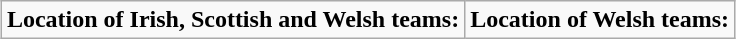<table class="wikitable" style="text-align:center; margin: 1em auto;">
<tr>
<td><strong>Location of Irish, Scottish and Welsh teams:</strong><br></td>
<td><strong>Location of Welsh teams:</strong><br>
</td>
</tr>
</table>
